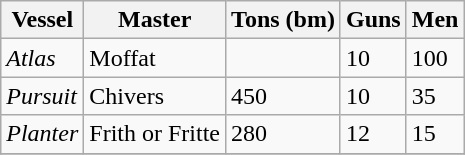<table class="sortable wikitable">
<tr>
<th>Vessel</th>
<th>Master</th>
<th>Tons (bm)</th>
<th>Guns</th>
<th>Men</th>
</tr>
<tr>
<td><em>Atlas</em></td>
<td>Moffat</td>
<td></td>
<td>10</td>
<td>100</td>
</tr>
<tr>
<td><em>Pursuit</em></td>
<td>Chivers</td>
<td>450</td>
<td>10</td>
<td>35</td>
</tr>
<tr>
<td><em>Planter</em></td>
<td>Frith or Fritte</td>
<td>280</td>
<td>12</td>
<td>15</td>
</tr>
<tr>
</tr>
</table>
